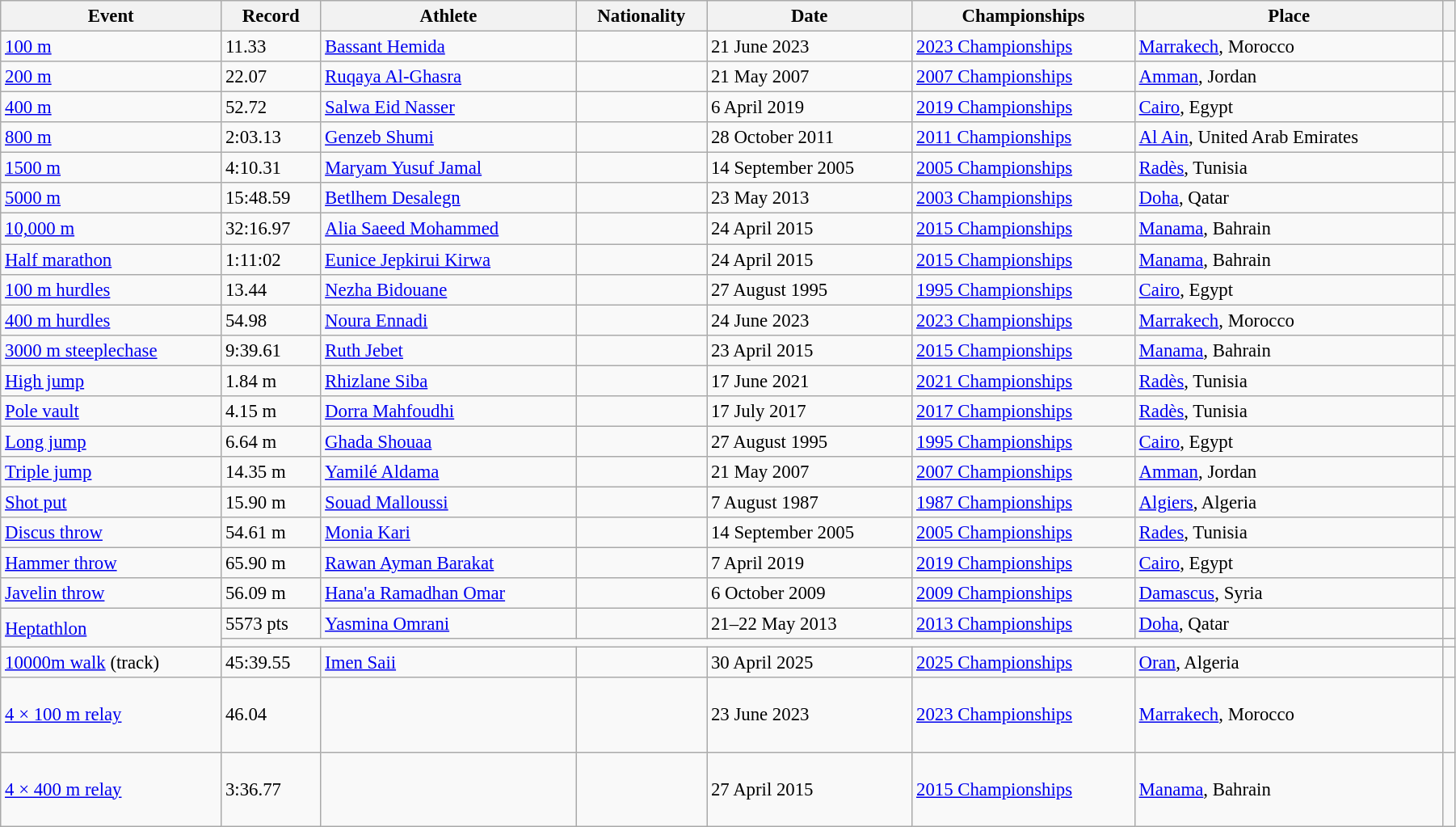<table class="wikitable" style="font-size:95%; width: 95%;">
<tr>
<th>Event</th>
<th>Record</th>
<th>Athlete</th>
<th>Nationality</th>
<th>Date</th>
<th>Championships</th>
<th>Place</th>
<th></th>
</tr>
<tr>
<td><a href='#'>100 m</a></td>
<td>11.33 </td>
<td><a href='#'>Bassant Hemida</a></td>
<td></td>
<td>21 June 2023</td>
<td><a href='#'>2023 Championships</a></td>
<td><a href='#'>Marrakech</a>, Morocco</td>
<td></td>
</tr>
<tr>
<td><a href='#'>200 m</a></td>
<td>22.07</td>
<td><a href='#'>Ruqaya Al-Ghasra</a></td>
<td></td>
<td>21 May 2007</td>
<td><a href='#'>2007 Championships</a></td>
<td><a href='#'>Amman</a>, Jordan</td>
<td></td>
</tr>
<tr>
<td><a href='#'>400 m</a></td>
<td>52.72</td>
<td><a href='#'>Salwa Eid Nasser</a></td>
<td></td>
<td>6 April 2019</td>
<td><a href='#'>2019 Championships</a></td>
<td><a href='#'>Cairo</a>, Egypt</td>
<td></td>
</tr>
<tr>
<td><a href='#'>800 m</a></td>
<td>2:03.13</td>
<td><a href='#'>Genzeb Shumi</a></td>
<td></td>
<td>28 October 2011</td>
<td><a href='#'>2011 Championships</a></td>
<td><a href='#'>Al Ain</a>, United Arab Emirates</td>
<td></td>
</tr>
<tr>
<td><a href='#'>1500 m</a></td>
<td>4:10.31</td>
<td><a href='#'>Maryam Yusuf Jamal</a></td>
<td></td>
<td>14 September 2005</td>
<td><a href='#'>2005 Championships</a></td>
<td><a href='#'>Radès</a>, Tunisia</td>
<td></td>
</tr>
<tr>
<td><a href='#'>5000 m</a></td>
<td>15:48.59</td>
<td><a href='#'>Betlhem Desalegn</a></td>
<td></td>
<td>23 May 2013</td>
<td><a href='#'>2003 Championships</a></td>
<td><a href='#'>Doha</a>, Qatar</td>
<td></td>
</tr>
<tr>
<td><a href='#'>10,000 m</a></td>
<td>32:16.97</td>
<td><a href='#'>Alia Saeed Mohammed</a></td>
<td></td>
<td>24 April 2015</td>
<td><a href='#'>2015 Championships</a></td>
<td><a href='#'>Manama</a>, Bahrain</td>
<td></td>
</tr>
<tr>
<td><a href='#'>Half marathon</a></td>
<td>1:11:02</td>
<td><a href='#'>Eunice Jepkirui Kirwa</a></td>
<td></td>
<td>24 April 2015</td>
<td><a href='#'>2015 Championships</a></td>
<td><a href='#'>Manama</a>, Bahrain</td>
<td></td>
</tr>
<tr>
<td><a href='#'>100 m hurdles</a></td>
<td>13.44</td>
<td><a href='#'>Nezha Bidouane</a></td>
<td></td>
<td>27 August 1995</td>
<td><a href='#'>1995 Championships</a></td>
<td><a href='#'>Cairo</a>, Egypt</td>
<td></td>
</tr>
<tr>
<td><a href='#'>400 m hurdles</a></td>
<td>54.98</td>
<td><a href='#'>Noura Ennadi</a></td>
<td></td>
<td>24 June 2023</td>
<td><a href='#'>2023 Championships</a></td>
<td><a href='#'>Marrakech</a>, Morocco</td>
<td></td>
</tr>
<tr>
<td><a href='#'>3000 m steeplechase</a></td>
<td>9:39.61</td>
<td><a href='#'>Ruth Jebet</a></td>
<td></td>
<td>23 April 2015</td>
<td><a href='#'>2015 Championships</a></td>
<td><a href='#'>Manama</a>, Bahrain</td>
<td></td>
</tr>
<tr>
<td><a href='#'>High jump</a></td>
<td>1.84 m</td>
<td><a href='#'>Rhizlane Siba</a></td>
<td></td>
<td>17 June 2021</td>
<td><a href='#'>2021 Championships</a></td>
<td><a href='#'>Radès</a>, Tunisia</td>
<td></td>
</tr>
<tr>
<td><a href='#'>Pole vault</a></td>
<td>4.15 m</td>
<td><a href='#'>Dorra Mahfoudhi</a></td>
<td></td>
<td>17 July 2017</td>
<td><a href='#'>2017 Championships</a></td>
<td><a href='#'>Radès</a>, Tunisia</td>
<td></td>
</tr>
<tr>
<td><a href='#'>Long jump</a></td>
<td>6.64 m</td>
<td><a href='#'>Ghada Shouaa</a></td>
<td></td>
<td>27 August 1995</td>
<td><a href='#'>1995 Championships</a></td>
<td><a href='#'>Cairo</a>, Egypt</td>
<td></td>
</tr>
<tr>
<td><a href='#'>Triple jump</a></td>
<td>14.35 m</td>
<td><a href='#'>Yamilé Aldama</a></td>
<td></td>
<td>21 May 2007</td>
<td><a href='#'>2007 Championships</a></td>
<td><a href='#'>Amman</a>, Jordan</td>
<td></td>
</tr>
<tr>
<td><a href='#'>Shot put</a></td>
<td>15.90 m</td>
<td><a href='#'>Souad Malloussi</a></td>
<td></td>
<td>7 August 1987</td>
<td><a href='#'>1987 Championships</a></td>
<td><a href='#'>Algiers</a>, Algeria</td>
<td></td>
</tr>
<tr>
<td><a href='#'>Discus throw</a></td>
<td>54.61 m</td>
<td><a href='#'>Monia Kari</a></td>
<td></td>
<td>14 September 2005</td>
<td><a href='#'>2005 Championships</a></td>
<td><a href='#'>Rades</a>, Tunisia</td>
</tr>
<tr>
<td><a href='#'>Hammer throw</a></td>
<td>65.90 m</td>
<td><a href='#'>Rawan Ayman Barakat</a></td>
<td></td>
<td>7 April 2019</td>
<td><a href='#'>2019 Championships</a></td>
<td><a href='#'>Cairo</a>, Egypt</td>
<td></td>
</tr>
<tr>
<td><a href='#'>Javelin throw</a></td>
<td>56.09 m</td>
<td><a href='#'>Hana'a Ramadhan Omar</a></td>
<td></td>
<td>6 October 2009</td>
<td><a href='#'>2009 Championships</a></td>
<td><a href='#'>Damascus</a>, Syria</td>
<td></td>
</tr>
<tr>
<td rowspan=2><a href='#'>Heptathlon</a></td>
<td>5573 pts </td>
<td><a href='#'>Yasmina Omrani</a></td>
<td></td>
<td>21–22 May 2013</td>
<td><a href='#'>2013 Championships</a></td>
<td><a href='#'>Doha</a>, Qatar</td>
<td></td>
</tr>
<tr>
<td colspan=6></td>
<td></td>
</tr>
<tr>
<td><a href='#'>10000m walk</a> (track)</td>
<td>45:39.55</td>
<td><a href='#'>Imen Saii</a></td>
<td></td>
<td>30 April 2025</td>
<td><a href='#'>2025 Championships</a></td>
<td><a href='#'>Oran</a>, Algeria</td>
<td></td>
</tr>
<tr>
<td><a href='#'>4 × 100 m relay</a></td>
<td>46.04</td>
<td><br><br><br></td>
<td></td>
<td>23 June 2023</td>
<td><a href='#'>2023 Championships</a></td>
<td><a href='#'>Marrakech</a>, Morocco</td>
<td></td>
</tr>
<tr>
<td><a href='#'>4 × 400 m relay</a></td>
<td>3:36.77</td>
<td><br><br><br></td>
<td></td>
<td>27 April 2015</td>
<td><a href='#'>2015 Championships</a></td>
<td><a href='#'>Manama</a>, Bahrain</td>
<td></td>
</tr>
</table>
